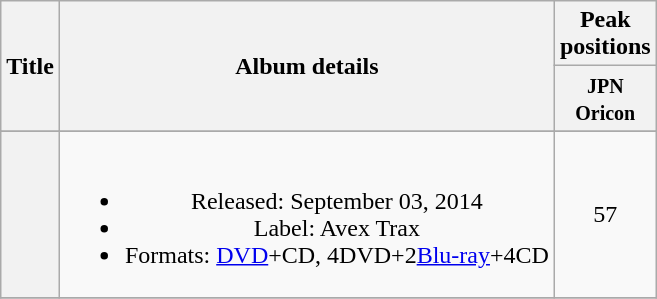<table class="wikitable plainrowheaders" style="text-align:center;">
<tr>
<th scope="col" rowspan="2">Title</th>
<th scope="col" rowspan="2">Album details</th>
<th scope="col" colspan="1">Peak<br> positions</th>
</tr>
<tr>
<th scope="col"><small>JPN<br>Oricon</small><br></th>
</tr>
<tr>
</tr>
<tr>
<th scope="row"><em></em></th>
<td><br><ul><li>Released: September 03, 2014</li><li>Label: Avex Trax</li><li>Formats: <a href='#'>DVD</a>+CD, 4DVD+2<a href='#'>Blu-ray</a>+4CD</li></ul></td>
<td>57</td>
</tr>
<tr>
</tr>
</table>
